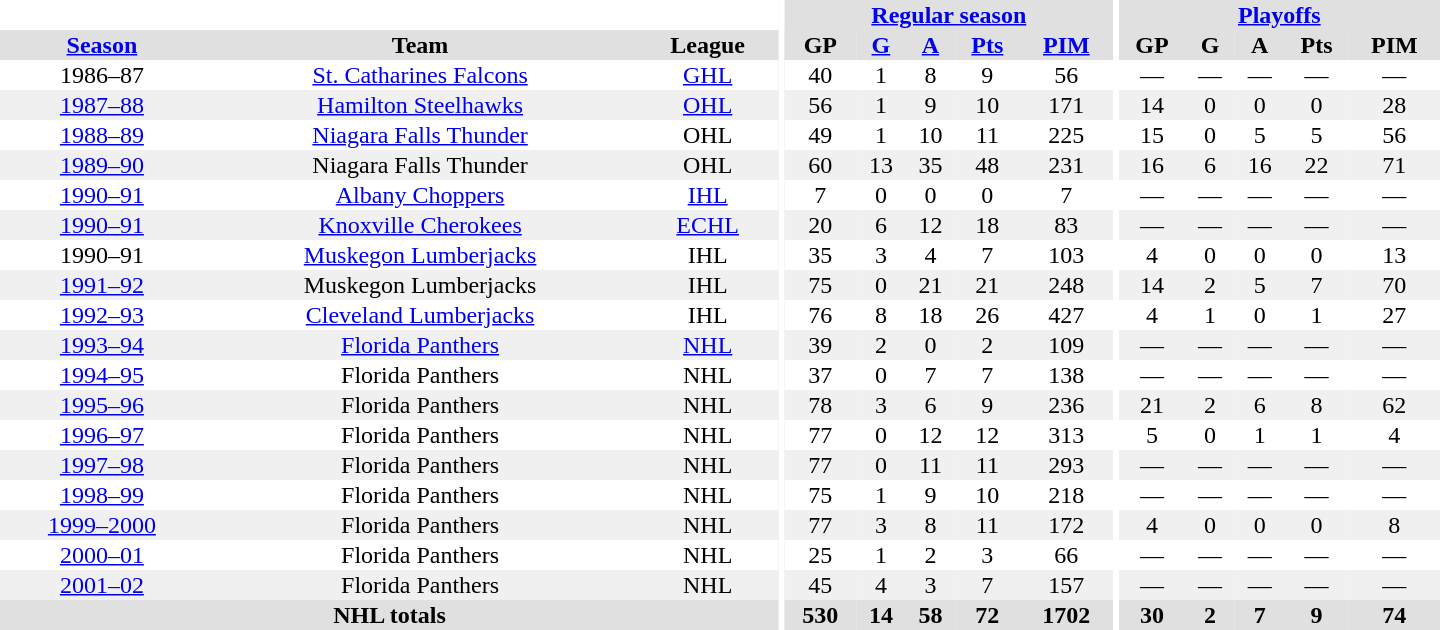<table border="0" cellpadding="1" cellspacing="0" style="text-align:center; width:60em">
<tr bgcolor="#e0e0e0">
<th colspan="3" bgcolor="#ffffff"></th>
<th rowspan="99" bgcolor="#ffffff"></th>
<th colspan="5"><a href='#'>Regular season</a></th>
<th rowspan="99" bgcolor="#ffffff"></th>
<th colspan="5"><a href='#'>Playoffs</a></th>
</tr>
<tr bgcolor="#e0e0e0">
<th><a href='#'>Season</a></th>
<th>Team</th>
<th>League</th>
<th>GP</th>
<th><a href='#'>G</a></th>
<th><a href='#'>A</a></th>
<th><a href='#'>Pts</a></th>
<th><a href='#'>PIM</a></th>
<th>GP</th>
<th>G</th>
<th>A</th>
<th>Pts</th>
<th>PIM</th>
</tr>
<tr>
<td>1986–87</td>
<td><a href='#'>St. Catharines Falcons</a></td>
<td><a href='#'>GHL</a></td>
<td>40</td>
<td>1</td>
<td>8</td>
<td>9</td>
<td>56</td>
<td>—</td>
<td>—</td>
<td>—</td>
<td>—</td>
<td>—</td>
</tr>
<tr style="background-color:#f0f0f0;">
<td><a href='#'>1987–88</a></td>
<td><a href='#'>Hamilton Steelhawks</a></td>
<td><a href='#'>OHL</a></td>
<td>56</td>
<td>1</td>
<td>9</td>
<td>10</td>
<td>171</td>
<td>14</td>
<td>0</td>
<td>0</td>
<td>0</td>
<td>28</td>
</tr>
<tr>
<td><a href='#'>1988–89</a></td>
<td><a href='#'>Niagara Falls Thunder</a></td>
<td>OHL</td>
<td>49</td>
<td>1</td>
<td>10</td>
<td>11</td>
<td>225</td>
<td>15</td>
<td>0</td>
<td>5</td>
<td>5</td>
<td>56</td>
</tr>
<tr style="background-color:#f0f0f0;">
<td><a href='#'>1989–90</a></td>
<td>Niagara Falls Thunder</td>
<td>OHL</td>
<td>60</td>
<td>13</td>
<td>35</td>
<td>48</td>
<td>231</td>
<td>16</td>
<td>6</td>
<td>16</td>
<td>22</td>
<td>71</td>
</tr>
<tr>
<td><a href='#'>1990–91</a></td>
<td><a href='#'>Albany Choppers</a></td>
<td><a href='#'>IHL</a></td>
<td>7</td>
<td>0</td>
<td>0</td>
<td>0</td>
<td>7</td>
<td>—</td>
<td>—</td>
<td>—</td>
<td>—</td>
<td>—</td>
</tr>
<tr style="background-color:#f0f0f0;">
<td><a href='#'>1990–91</a></td>
<td><a href='#'>Knoxville Cherokees</a></td>
<td><a href='#'>ECHL</a></td>
<td>20</td>
<td>6</td>
<td>12</td>
<td>18</td>
<td>83</td>
<td>—</td>
<td>—</td>
<td>—</td>
<td>—</td>
<td>—</td>
</tr>
<tr>
<td>1990–91</td>
<td><a href='#'>Muskegon Lumberjacks</a></td>
<td>IHL</td>
<td>35</td>
<td>3</td>
<td>4</td>
<td>7</td>
<td>103</td>
<td>4</td>
<td>0</td>
<td>0</td>
<td>0</td>
<td>13</td>
</tr>
<tr style="background-color:#f0f0f0;">
<td><a href='#'>1991–92</a></td>
<td>Muskegon Lumberjacks</td>
<td>IHL</td>
<td>75</td>
<td>0</td>
<td>21</td>
<td>21</td>
<td>248</td>
<td>14</td>
<td>2</td>
<td>5</td>
<td>7</td>
<td>70</td>
</tr>
<tr>
<td><a href='#'>1992–93</a></td>
<td><a href='#'>Cleveland Lumberjacks</a></td>
<td>IHL</td>
<td>76</td>
<td>8</td>
<td>18</td>
<td>26</td>
<td>427</td>
<td>4</td>
<td>1</td>
<td>0</td>
<td>1</td>
<td>27</td>
</tr>
<tr style="background-color:#f0f0f0;">
<td><a href='#'>1993–94</a></td>
<td><a href='#'>Florida Panthers</a></td>
<td><a href='#'>NHL</a></td>
<td>39</td>
<td>2</td>
<td>0</td>
<td>2</td>
<td>109</td>
<td>—</td>
<td>—</td>
<td>—</td>
<td>—</td>
<td>—</td>
</tr>
<tr>
<td><a href='#'>1994–95</a></td>
<td>Florida Panthers</td>
<td>NHL</td>
<td>37</td>
<td>0</td>
<td>7</td>
<td>7</td>
<td>138</td>
<td>—</td>
<td>—</td>
<td>—</td>
<td>—</td>
<td>—</td>
</tr>
<tr style="background-color:#f0f0f0;">
<td><a href='#'>1995–96</a></td>
<td>Florida Panthers</td>
<td>NHL</td>
<td>78</td>
<td>3</td>
<td>6</td>
<td>9</td>
<td>236</td>
<td>21</td>
<td>2</td>
<td>6</td>
<td>8</td>
<td>62</td>
</tr>
<tr>
<td><a href='#'>1996–97</a></td>
<td>Florida Panthers</td>
<td>NHL</td>
<td>77</td>
<td>0</td>
<td>12</td>
<td>12</td>
<td>313</td>
<td>5</td>
<td>0</td>
<td>1</td>
<td>1</td>
<td>4</td>
</tr>
<tr style="background-color:#f0f0f0;">
<td><a href='#'>1997–98</a></td>
<td>Florida Panthers</td>
<td>NHL</td>
<td>77</td>
<td>0</td>
<td>11</td>
<td>11</td>
<td>293</td>
<td>—</td>
<td>—</td>
<td>—</td>
<td>—</td>
<td>—</td>
</tr>
<tr>
<td><a href='#'>1998–99</a></td>
<td>Florida Panthers</td>
<td>NHL</td>
<td>75</td>
<td>1</td>
<td>9</td>
<td>10</td>
<td>218</td>
<td>—</td>
<td>—</td>
<td>—</td>
<td>—</td>
<td>—</td>
</tr>
<tr style="background-color:#f0f0f0;">
<td><a href='#'>1999–2000</a></td>
<td>Florida Panthers</td>
<td>NHL</td>
<td>77</td>
<td>3</td>
<td>8</td>
<td>11</td>
<td>172</td>
<td>4</td>
<td>0</td>
<td>0</td>
<td>0</td>
<td>8</td>
</tr>
<tr>
<td><a href='#'>2000–01</a></td>
<td>Florida Panthers</td>
<td>NHL</td>
<td>25</td>
<td>1</td>
<td>2</td>
<td>3</td>
<td>66</td>
<td>—</td>
<td>—</td>
<td>—</td>
<td>—</td>
<td>—</td>
</tr>
<tr style="background-color:#f0f0f0;">
<td><a href='#'>2001–02</a></td>
<td>Florida Panthers</td>
<td>NHL</td>
<td>45</td>
<td>4</td>
<td>3</td>
<td>7</td>
<td>157</td>
<td>—</td>
<td>—</td>
<td>—</td>
<td>—</td>
<td>—</td>
</tr>
<tr bgcolor="#e0e0e0">
<th colspan="3">NHL totals</th>
<th>530</th>
<th>14</th>
<th>58</th>
<th>72</th>
<th>1702</th>
<th>30</th>
<th>2</th>
<th>7</th>
<th>9</th>
<th>74</th>
</tr>
</table>
